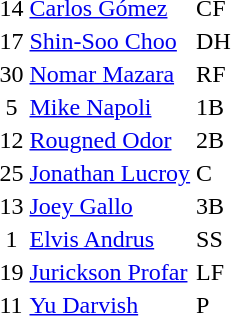<table>
<tr>
<td>14</td>
<td><a href='#'>Carlos Gómez</a></td>
<td>CF</td>
</tr>
<tr>
<td>17</td>
<td><a href='#'>Shin-Soo Choo</a></td>
<td>DH</td>
</tr>
<tr>
<td>30</td>
<td><a href='#'>Nomar Mazara</a></td>
<td>RF</td>
</tr>
<tr>
<td> 5</td>
<td><a href='#'>Mike Napoli</a></td>
<td>1B</td>
</tr>
<tr>
<td>12</td>
<td><a href='#'>Rougned Odor</a></td>
<td>2B</td>
</tr>
<tr>
<td>25</td>
<td><a href='#'>Jonathan Lucroy</a></td>
<td>C</td>
</tr>
<tr>
<td>13</td>
<td><a href='#'>Joey Gallo</a></td>
<td>3B</td>
</tr>
<tr>
<td> 1</td>
<td><a href='#'>Elvis Andrus</a></td>
<td>SS</td>
</tr>
<tr>
<td>19</td>
<td><a href='#'>Jurickson Profar</a></td>
<td>LF</td>
</tr>
<tr>
<td>11</td>
<td><a href='#'>Yu Darvish</a></td>
<td>P</td>
</tr>
</table>
